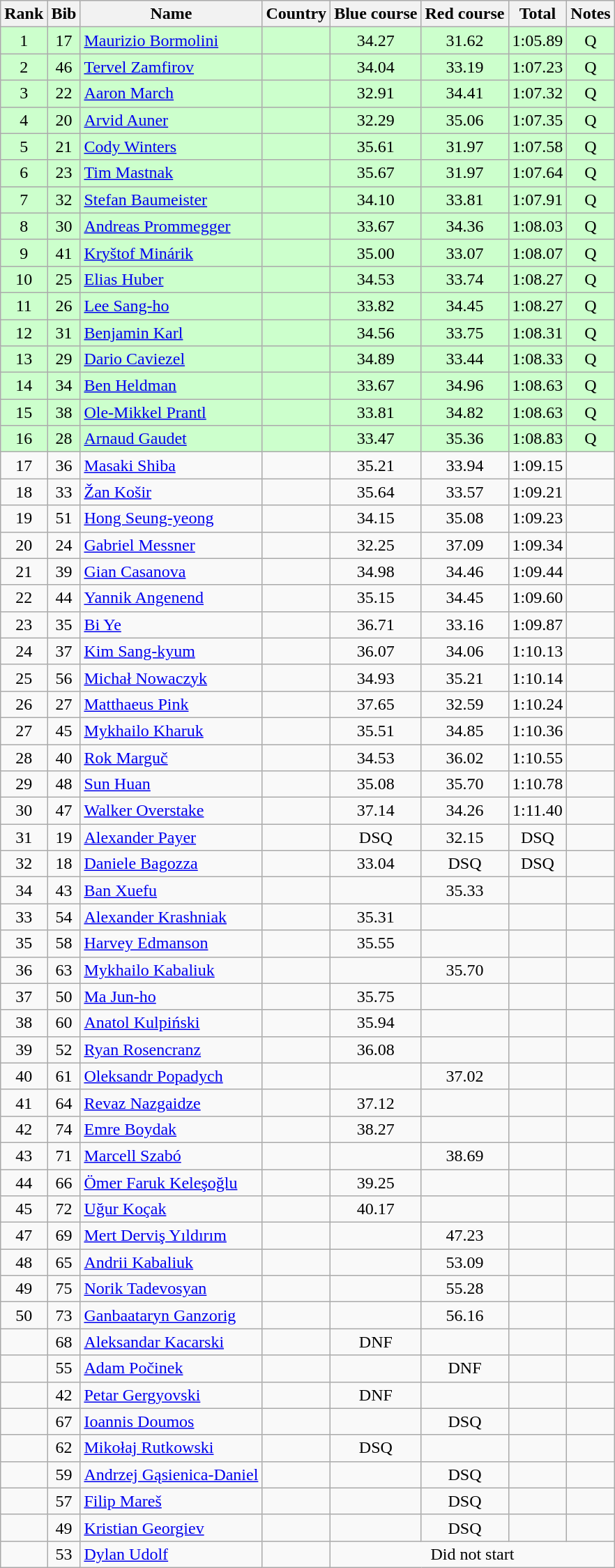<table class="wikitable sortable" style="text-align:center">
<tr>
<th>Rank</th>
<th>Bib</th>
<th>Name</th>
<th>Country</th>
<th>Blue course</th>
<th>Red course</th>
<th>Total</th>
<th>Notes</th>
</tr>
<tr bgcolor=ccffcc>
<td>1</td>
<td>17</td>
<td align=left><a href='#'>Maurizio Bormolini</a></td>
<td align=left></td>
<td>34.27</td>
<td>31.62</td>
<td>1:05.89</td>
<td>Q</td>
</tr>
<tr bgcolor=ccffcc>
<td>2</td>
<td>46</td>
<td align=left><a href='#'>Tervel Zamfirov</a></td>
<td align=left></td>
<td>34.04</td>
<td>33.19</td>
<td>1:07.23</td>
<td>Q</td>
</tr>
<tr bgcolor=ccffcc>
<td>3</td>
<td>22</td>
<td align=left><a href='#'>Aaron March</a></td>
<td align=left></td>
<td>32.91</td>
<td>34.41</td>
<td>1:07.32</td>
<td>Q</td>
</tr>
<tr bgcolor=ccffcc>
<td>4</td>
<td>20</td>
<td align=left><a href='#'>Arvid Auner</a></td>
<td align=left></td>
<td>32.29</td>
<td>35.06</td>
<td>1:07.35</td>
<td>Q</td>
</tr>
<tr bgcolor=ccffcc>
<td>5</td>
<td>21</td>
<td align=left><a href='#'>Cody Winters</a></td>
<td align=left></td>
<td>35.61</td>
<td>31.97</td>
<td>1:07.58</td>
<td>Q</td>
</tr>
<tr bgcolor=ccffcc>
<td>6</td>
<td>23</td>
<td align=left><a href='#'>Tim Mastnak</a></td>
<td align=left></td>
<td>35.67</td>
<td>31.97</td>
<td>1:07.64</td>
<td>Q</td>
</tr>
<tr bgcolor=ccffcc>
<td>7</td>
<td>32</td>
<td align=left><a href='#'>Stefan Baumeister</a></td>
<td align=left></td>
<td>34.10</td>
<td>33.81</td>
<td>1:07.91</td>
<td>Q</td>
</tr>
<tr bgcolor=ccffcc>
<td>8</td>
<td>30</td>
<td align=left><a href='#'>Andreas Prommegger</a></td>
<td align=left></td>
<td>33.67</td>
<td>34.36</td>
<td>1:08.03</td>
<td>Q</td>
</tr>
<tr bgcolor=ccffcc>
<td>9</td>
<td>41</td>
<td align=left><a href='#'>Kryštof Minárik</a></td>
<td align=left></td>
<td>35.00</td>
<td>33.07</td>
<td>1:08.07</td>
<td>Q</td>
</tr>
<tr bgcolor=ccffcc>
<td>10</td>
<td>25</td>
<td align=left><a href='#'>Elias Huber</a></td>
<td align=left></td>
<td>34.53</td>
<td>33.74</td>
<td>1:08.27</td>
<td>Q</td>
</tr>
<tr bgcolor=ccffcc>
<td>11</td>
<td>26</td>
<td align=left><a href='#'>Lee Sang-ho</a></td>
<td align=left></td>
<td>33.82</td>
<td>34.45</td>
<td>1:08.27</td>
<td>Q</td>
</tr>
<tr bgcolor=ccffcc>
<td>12</td>
<td>31</td>
<td align=left><a href='#'>Benjamin Karl</a></td>
<td align=left></td>
<td>34.56</td>
<td>33.75</td>
<td>1:08.31</td>
<td>Q</td>
</tr>
<tr bgcolor=ccffcc>
<td>13</td>
<td>29</td>
<td align=left><a href='#'>Dario Caviezel</a></td>
<td align=left></td>
<td>34.89</td>
<td>33.44</td>
<td>1:08.33</td>
<td>Q</td>
</tr>
<tr bgcolor=ccffcc>
<td>14</td>
<td>34</td>
<td align=left><a href='#'>Ben Heldman</a></td>
<td align=left></td>
<td>33.67</td>
<td>34.96</td>
<td>1:08.63</td>
<td>Q</td>
</tr>
<tr bgcolor=ccffcc>
<td>15</td>
<td>38</td>
<td align=left><a href='#'>Ole-Mikkel Prantl</a></td>
<td align=left></td>
<td>33.81</td>
<td>34.82</td>
<td>1:08.63</td>
<td>Q</td>
</tr>
<tr bgcolor=ccffcc>
<td>16</td>
<td>28</td>
<td align=left><a href='#'>Arnaud Gaudet</a></td>
<td align=left></td>
<td>33.47</td>
<td>35.36</td>
<td>1:08.83</td>
<td>Q</td>
</tr>
<tr>
<td>17</td>
<td>36</td>
<td align=left><a href='#'>Masaki Shiba</a></td>
<td align=left></td>
<td>35.21</td>
<td>33.94</td>
<td>1:09.15</td>
<td></td>
</tr>
<tr>
<td>18</td>
<td>33</td>
<td align=left><a href='#'>Žan Košir</a></td>
<td align=left></td>
<td>35.64</td>
<td>33.57</td>
<td>1:09.21</td>
<td></td>
</tr>
<tr>
<td>19</td>
<td>51</td>
<td align=left><a href='#'>Hong Seung-yeong</a></td>
<td align=left></td>
<td>34.15</td>
<td>35.08</td>
<td>1:09.23</td>
<td></td>
</tr>
<tr>
<td>20</td>
<td>24</td>
<td align=left><a href='#'>Gabriel Messner</a></td>
<td align=left></td>
<td>32.25</td>
<td>37.09</td>
<td>1:09.34</td>
<td></td>
</tr>
<tr>
<td>21</td>
<td>39</td>
<td align=left><a href='#'>Gian Casanova</a></td>
<td align=left></td>
<td>34.98</td>
<td>34.46</td>
<td>1:09.44</td>
<td></td>
</tr>
<tr>
<td>22</td>
<td>44</td>
<td align=left><a href='#'>Yannik Angenend</a></td>
<td align=left></td>
<td>35.15</td>
<td>34.45</td>
<td>1:09.60</td>
<td></td>
</tr>
<tr>
<td>23</td>
<td>35</td>
<td align=left><a href='#'>Bi Ye</a></td>
<td align=left></td>
<td>36.71</td>
<td>33.16</td>
<td>1:09.87</td>
<td></td>
</tr>
<tr>
<td>24</td>
<td>37</td>
<td align=left><a href='#'>Kim Sang-kyum</a></td>
<td align=left></td>
<td>36.07</td>
<td>34.06</td>
<td>1:10.13</td>
<td></td>
</tr>
<tr>
<td>25</td>
<td>56</td>
<td align=left><a href='#'>Michał Nowaczyk</a></td>
<td align=left></td>
<td>34.93</td>
<td>35.21</td>
<td>1:10.14</td>
<td></td>
</tr>
<tr>
<td>26</td>
<td>27</td>
<td align=left><a href='#'>Matthaeus Pink</a></td>
<td align=left></td>
<td>37.65</td>
<td>32.59</td>
<td>1:10.24</td>
<td></td>
</tr>
<tr>
<td>27</td>
<td>45</td>
<td align=left><a href='#'>Mykhailo Kharuk</a></td>
<td align=left></td>
<td>35.51</td>
<td>34.85</td>
<td>1:10.36</td>
<td></td>
</tr>
<tr>
<td>28</td>
<td>40</td>
<td align=left><a href='#'>Rok Marguč</a></td>
<td align=left></td>
<td>34.53</td>
<td>36.02</td>
<td>1:10.55</td>
<td></td>
</tr>
<tr>
<td>29</td>
<td>48</td>
<td align=left><a href='#'>Sun Huan</a></td>
<td align=left></td>
<td>35.08</td>
<td>35.70</td>
<td>1:10.78</td>
<td></td>
</tr>
<tr>
<td>30</td>
<td>47</td>
<td align=left><a href='#'>Walker Overstake</a></td>
<td align=left></td>
<td>37.14</td>
<td>34.26</td>
<td>1:11.40</td>
<td></td>
</tr>
<tr>
<td>31</td>
<td>19</td>
<td align=left><a href='#'>Alexander Payer</a></td>
<td align=left></td>
<td>DSQ</td>
<td>32.15</td>
<td>DSQ</td>
<td></td>
</tr>
<tr>
<td>32</td>
<td>18</td>
<td align=left><a href='#'>Daniele Bagozza</a></td>
<td align=left></td>
<td>33.04</td>
<td>DSQ</td>
<td>DSQ</td>
<td></td>
</tr>
<tr>
<td>34</td>
<td>43</td>
<td align=left><a href='#'>Ban Xuefu</a></td>
<td align=left></td>
<td></td>
<td>35.33</td>
<td></td>
<td></td>
</tr>
<tr>
<td>33</td>
<td>54</td>
<td align=left><a href='#'>Alexander Krashniak</a></td>
<td align=left></td>
<td>35.31</td>
<td></td>
<td></td>
<td></td>
</tr>
<tr>
<td>35</td>
<td>58</td>
<td align=left><a href='#'>Harvey Edmanson</a></td>
<td align=left></td>
<td>35.55</td>
<td></td>
<td></td>
<td></td>
</tr>
<tr>
<td>36</td>
<td>63</td>
<td align=left><a href='#'>Mykhailo Kabaliuk</a></td>
<td align=left></td>
<td></td>
<td>35.70</td>
<td></td>
<td></td>
</tr>
<tr>
<td>37</td>
<td>50</td>
<td align=left><a href='#'>Ma Jun-ho</a></td>
<td align=left></td>
<td>35.75</td>
<td></td>
<td></td>
<td></td>
</tr>
<tr>
<td>38</td>
<td>60</td>
<td align=left><a href='#'>Anatol Kulpiński</a></td>
<td align=left></td>
<td>35.94</td>
<td></td>
<td></td>
<td></td>
</tr>
<tr>
<td>39</td>
<td>52</td>
<td align=left><a href='#'>Ryan Rosencranz</a></td>
<td align=left></td>
<td>36.08</td>
<td></td>
<td></td>
<td></td>
</tr>
<tr>
<td>40</td>
<td>61</td>
<td align=left><a href='#'>Oleksandr Popadych</a></td>
<td align=left></td>
<td></td>
<td>37.02</td>
<td></td>
<td></td>
</tr>
<tr>
<td>41</td>
<td>64</td>
<td align=left><a href='#'>Revaz Nazgaidze</a></td>
<td align=left></td>
<td>37.12</td>
<td></td>
<td></td>
<td></td>
</tr>
<tr>
<td>42</td>
<td>74</td>
<td align=left><a href='#'>Emre Boydak</a></td>
<td align=left></td>
<td>38.27</td>
<td></td>
<td></td>
<td></td>
</tr>
<tr>
<td>43</td>
<td>71</td>
<td align=left><a href='#'>Marcell Szabó</a></td>
<td align=left></td>
<td></td>
<td>38.69</td>
<td></td>
<td></td>
</tr>
<tr>
<td>44</td>
<td>66</td>
<td align=left><a href='#'>Ömer Faruk Keleşoğlu</a></td>
<td align=left></td>
<td>39.25</td>
<td></td>
<td></td>
<td></td>
</tr>
<tr>
<td>45</td>
<td>72</td>
<td align=left><a href='#'>Uğur Koçak</a></td>
<td align=left></td>
<td>40.17</td>
<td></td>
<td></td>
<td></td>
</tr>
<tr>
<td>47</td>
<td>69</td>
<td align=left><a href='#'>Mert Derviş Yıldırım</a></td>
<td align=left></td>
<td></td>
<td>47.23</td>
<td></td>
</tr>
<tr>
<td>48</td>
<td>65</td>
<td align=left><a href='#'>Andrii Kabaliuk</a></td>
<td align=left></td>
<td></td>
<td>53.09</td>
<td></td>
<td></td>
</tr>
<tr>
<td>49</td>
<td>75</td>
<td align=left><a href='#'>Norik Tadevosyan</a></td>
<td align=left></td>
<td></td>
<td>55.28</td>
<td></td>
<td></td>
</tr>
<tr>
<td>50</td>
<td>73</td>
<td align=left><a href='#'>Ganbaataryn Ganzorig</a></td>
<td align=left></td>
<td></td>
<td>56.16</td>
<td></td>
<td></td>
</tr>
<tr>
<td></td>
<td>68</td>
<td align=left><a href='#'>Aleksandar Kacarski</a></td>
<td align=left></td>
<td>DNF</td>
<td></td>
<td></td>
<td></td>
</tr>
<tr>
<td></td>
<td>55</td>
<td align=left><a href='#'>Adam Počinek</a></td>
<td align=left></td>
<td></td>
<td>DNF</td>
<td></td>
<td></td>
</tr>
<tr>
<td></td>
<td>42</td>
<td align=left><a href='#'>Petar Gergyovski</a></td>
<td align=left></td>
<td>DNF</td>
<td></td>
<td></td>
<td></td>
</tr>
<tr>
<td></td>
<td>67</td>
<td align=left><a href='#'>Ioannis Doumos</a></td>
<td align=left></td>
<td></td>
<td>DSQ</td>
<td></td>
<td></td>
</tr>
<tr>
<td></td>
<td>62</td>
<td align=left><a href='#'>Mikołaj Rutkowski</a></td>
<td align=left></td>
<td>DSQ</td>
<td></td>
<td></td>
<td></td>
</tr>
<tr>
<td></td>
<td>59</td>
<td align=left><a href='#'>Andrzej Gąsienica-Daniel</a></td>
<td align=left></td>
<td></td>
<td>DSQ</td>
<td></td>
<td></td>
</tr>
<tr>
<td></td>
<td>57</td>
<td align=left><a href='#'>Filip Mareš</a></td>
<td align=left></td>
<td></td>
<td>DSQ</td>
<td></td>
<td></td>
</tr>
<tr>
<td></td>
<td>49</td>
<td align=left><a href='#'>Kristian Georgiev</a></td>
<td align=left></td>
<td></td>
<td>DSQ</td>
<td></td>
<td></td>
</tr>
<tr>
<td></td>
<td>53</td>
<td align=left><a href='#'>Dylan Udolf</a></td>
<td align=left></td>
<td colspan=4>Did not start</td>
</tr>
</table>
